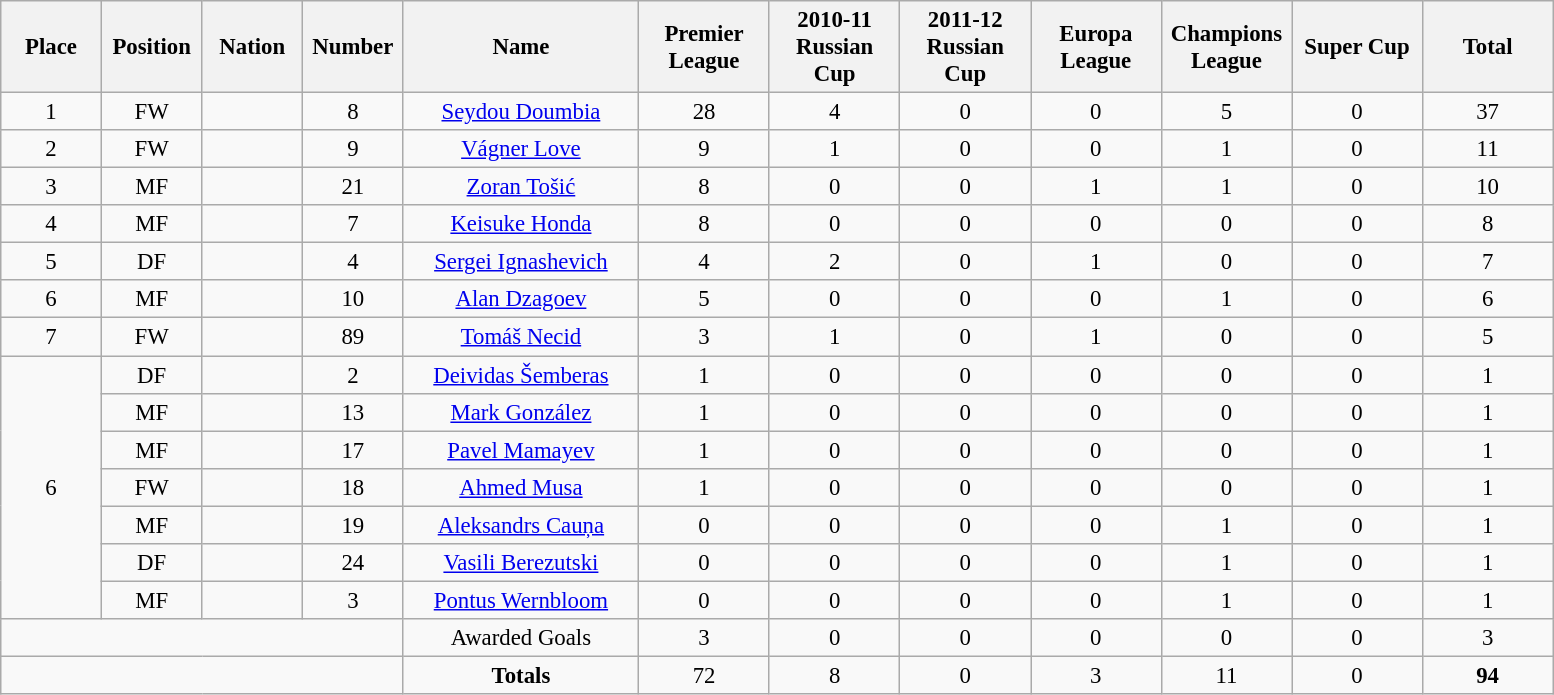<table class="wikitable" style="font-size: 95%; text-align: center;">
<tr>
<th width=60>Place</th>
<th width=60>Position</th>
<th width=60>Nation</th>
<th width=60>Number</th>
<th width=150>Name</th>
<th width=80>Premier League</th>
<th width=80>2010-11 Russian Cup</th>
<th width=80>2011-12 Russian Cup</th>
<th width=80>Europa League</th>
<th width=80>Champions League</th>
<th width=80>Super Cup</th>
<th width=80>Total</th>
</tr>
<tr>
<td>1</td>
<td>FW</td>
<td></td>
<td>8</td>
<td><a href='#'>Seydou Doumbia</a></td>
<td>28</td>
<td>4</td>
<td>0</td>
<td>0</td>
<td>5</td>
<td>0</td>
<td>37</td>
</tr>
<tr>
<td>2</td>
<td>FW</td>
<td></td>
<td>9</td>
<td><a href='#'>Vágner Love</a></td>
<td>9</td>
<td>1</td>
<td>0</td>
<td>0</td>
<td>1</td>
<td>0</td>
<td>11</td>
</tr>
<tr>
<td>3</td>
<td>MF</td>
<td></td>
<td>21</td>
<td><a href='#'>Zoran Tošić</a></td>
<td>8</td>
<td>0</td>
<td>0</td>
<td>1</td>
<td>1</td>
<td>0</td>
<td>10</td>
</tr>
<tr>
<td>4</td>
<td>MF</td>
<td></td>
<td>7</td>
<td><a href='#'>Keisuke Honda</a></td>
<td>8</td>
<td>0</td>
<td>0</td>
<td>0</td>
<td>0</td>
<td>0</td>
<td>8</td>
</tr>
<tr>
<td>5</td>
<td>DF</td>
<td></td>
<td>4</td>
<td><a href='#'>Sergei Ignashevich</a></td>
<td>4</td>
<td>2</td>
<td>0</td>
<td>1</td>
<td>0</td>
<td>0</td>
<td>7</td>
</tr>
<tr>
<td>6</td>
<td>MF</td>
<td></td>
<td>10</td>
<td><a href='#'>Alan Dzagoev</a></td>
<td>5</td>
<td>0</td>
<td>0</td>
<td>0</td>
<td>1</td>
<td>0</td>
<td>6</td>
</tr>
<tr>
<td>7</td>
<td>FW</td>
<td></td>
<td>89</td>
<td><a href='#'>Tomáš Necid</a></td>
<td>3</td>
<td>1</td>
<td>0</td>
<td>1</td>
<td>0</td>
<td>0</td>
<td>5</td>
</tr>
<tr>
<td rowspan="7">6</td>
<td>DF</td>
<td></td>
<td>2</td>
<td><a href='#'>Deividas Šemberas</a></td>
<td>1</td>
<td>0</td>
<td>0</td>
<td>0</td>
<td>0</td>
<td>0</td>
<td>1</td>
</tr>
<tr>
<td>MF</td>
<td></td>
<td>13</td>
<td><a href='#'>Mark González</a></td>
<td>1</td>
<td>0</td>
<td>0</td>
<td>0</td>
<td>0</td>
<td>0</td>
<td>1</td>
</tr>
<tr>
<td>MF</td>
<td></td>
<td>17</td>
<td><a href='#'>Pavel Mamayev</a></td>
<td>1</td>
<td>0</td>
<td>0</td>
<td>0</td>
<td>0</td>
<td>0</td>
<td>1</td>
</tr>
<tr>
<td>FW</td>
<td></td>
<td>18</td>
<td><a href='#'>Ahmed Musa</a></td>
<td>1</td>
<td>0</td>
<td>0</td>
<td>0</td>
<td>0</td>
<td>0</td>
<td>1</td>
</tr>
<tr>
<td>MF</td>
<td></td>
<td>19</td>
<td><a href='#'>Aleksandrs Cauņa</a></td>
<td>0</td>
<td>0</td>
<td>0</td>
<td>0</td>
<td>1</td>
<td>0</td>
<td>1</td>
</tr>
<tr>
<td>DF</td>
<td></td>
<td>24</td>
<td><a href='#'>Vasili Berezutski</a></td>
<td>0</td>
<td>0</td>
<td>0</td>
<td>0</td>
<td>1</td>
<td>0</td>
<td>1</td>
</tr>
<tr>
<td>MF</td>
<td></td>
<td>3</td>
<td><a href='#'>Pontus Wernbloom</a></td>
<td>0</td>
<td>0</td>
<td>0</td>
<td>0</td>
<td>1</td>
<td>0</td>
<td>1</td>
</tr>
<tr>
<td colspan="4"></td>
<td>Awarded Goals</td>
<td>3</td>
<td>0</td>
<td>0</td>
<td>0</td>
<td>0</td>
<td>0</td>
<td>3</td>
</tr>
<tr>
<td colspan="4"></td>
<td><strong>Totals</strong></td>
<td>72</td>
<td>8</td>
<td>0</td>
<td>3</td>
<td>11</td>
<td>0</td>
<td><strong>94</strong></td>
</tr>
</table>
